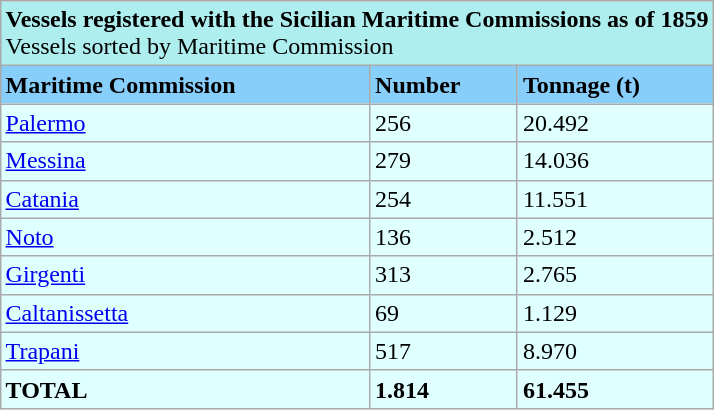<table class="wikitable" style="margin:auto;clear:both;">
<tr style="background-color:paleturquoise">
<td colspan="3"><div><strong>Vessels registered with the Sicilian Maritime Commissions as of 1859</strong><br>Vessels sorted by Maritime Commission</div></td>
</tr>
<tr style="background-color:lightskyblue">
<td><div><strong>Maritime Commission</strong></div></td>
<td><div><strong>Number</strong></div></td>
<td><div><strong>Tonnage (t)</strong></div></td>
</tr>
<tr style="background-color:lightcyan">
<td><a href='#'>Palermo</a></td>
<td>256</td>
<td>20.492</td>
</tr>
<tr style="background-color:lightcyan">
<td><a href='#'>Messina</a></td>
<td>279</td>
<td>14.036</td>
</tr>
<tr style="background-color:lightcyan">
<td><a href='#'>Catania</a></td>
<td>254</td>
<td>11.551</td>
</tr>
<tr style="background-color:lightcyan">
<td><a href='#'>Noto</a></td>
<td>136</td>
<td>2.512</td>
</tr>
<tr style="background-color:lightcyan">
<td><a href='#'>Girgenti</a></td>
<td>313</td>
<td>2.765</td>
</tr>
<tr style="background-color:lightcyan">
<td><a href='#'>Caltanissetta</a></td>
<td>69</td>
<td>1.129</td>
</tr>
<tr style="background-color:lightcyan">
<td><a href='#'>Trapani</a></td>
<td>517</td>
<td>8.970</td>
</tr>
<tr style="background-color:lightcyan">
<td><strong>TOTAL</strong></td>
<td><strong>1.814</strong></td>
<td><strong>61.455</strong></td>
</tr>
</table>
